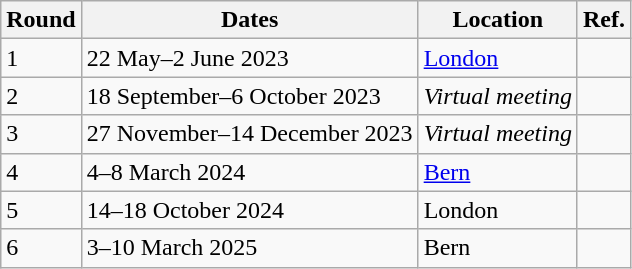<table class="wikitable sortable">
<tr>
<th>Round</th>
<th>Dates</th>
<th>Location</th>
<th>Ref.</th>
</tr>
<tr>
<td>1</td>
<td>22 May–2 June 2023</td>
<td><a href='#'>London</a></td>
<td></td>
</tr>
<tr>
<td>2</td>
<td>18 September–6 October 2023</td>
<td><em>Virtual meeting</em></td>
<td></td>
</tr>
<tr>
<td>3</td>
<td>27 November–14 December 2023</td>
<td><em>Virtual meeting</em></td>
<td></td>
</tr>
<tr>
<td>4</td>
<td>4–8 March 2024</td>
<td><a href='#'>Bern</a></td>
<td></td>
</tr>
<tr>
<td>5</td>
<td>14–18 October 2024</td>
<td>London</td>
<td></td>
</tr>
<tr>
<td>6</td>
<td>3–10 March 2025</td>
<td>Bern</td>
<td></td>
</tr>
</table>
